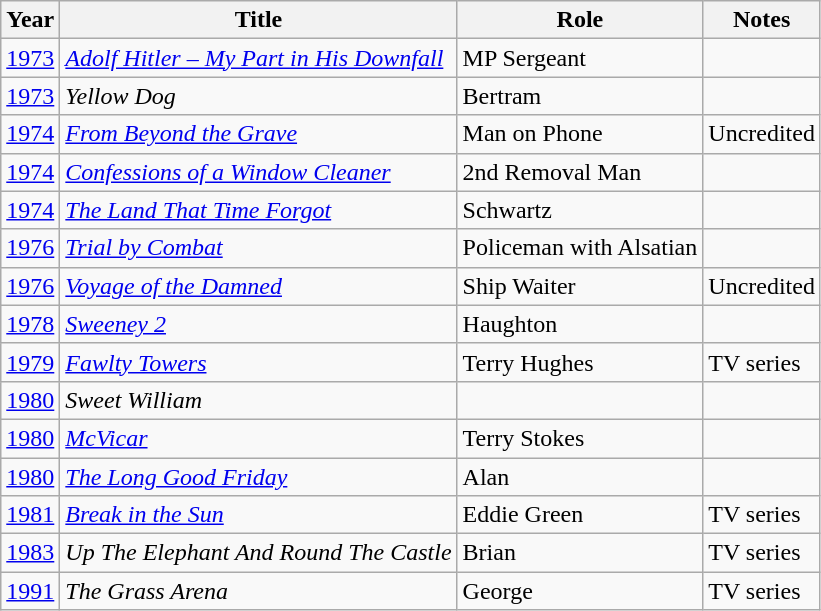<table class="wikitable" style="font-size: 100%;">
<tr>
<th>Year</th>
<th>Title</th>
<th>Role</th>
<th>Notes</th>
</tr>
<tr>
<td><a href='#'>1973</a></td>
<td><em><a href='#'>Adolf Hitler – My Part in His Downfall</a></em></td>
<td>MP Sergeant</td>
<td></td>
</tr>
<tr>
<td><a href='#'>1973</a></td>
<td><em>Yellow Dog</em></td>
<td>Bertram</td>
<td></td>
</tr>
<tr>
<td><a href='#'>1974</a></td>
<td><em><a href='#'>From Beyond the Grave</a></em></td>
<td>Man on Phone</td>
<td>Uncredited</td>
</tr>
<tr>
<td><a href='#'>1974</a></td>
<td><em><a href='#'>Confessions of a Window Cleaner</a></em></td>
<td>2nd Removal Man</td>
<td></td>
</tr>
<tr>
<td><a href='#'>1974</a></td>
<td><em><a href='#'>The Land That Time Forgot</a></em></td>
<td>Schwartz</td>
<td></td>
</tr>
<tr>
<td><a href='#'>1976</a></td>
<td><em><a href='#'>Trial by Combat</a></em></td>
<td>Policeman with Alsatian</td>
<td></td>
</tr>
<tr>
<td><a href='#'>1976</a></td>
<td><em><a href='#'>Voyage of the Damned</a></em></td>
<td>Ship Waiter</td>
<td>Uncredited</td>
</tr>
<tr>
<td><a href='#'>1978</a></td>
<td><em><a href='#'>Sweeney 2</a></em></td>
<td>Haughton</td>
<td></td>
</tr>
<tr>
<td><a href='#'>1979</a></td>
<td><em><a href='#'>Fawlty Towers</a></em></td>
<td>Terry Hughes</td>
<td>TV series</td>
</tr>
<tr>
<td><a href='#'>1980</a></td>
<td><em>Sweet William</em></td>
<td></td>
<td></td>
</tr>
<tr>
<td><a href='#'>1980</a></td>
<td><em><a href='#'>McVicar</a></em></td>
<td>Terry Stokes</td>
<td></td>
</tr>
<tr>
<td><a href='#'>1980</a></td>
<td><em><a href='#'>The Long Good Friday</a></em></td>
<td>Alan</td>
<td></td>
</tr>
<tr>
<td><a href='#'>1981</a></td>
<td><em><a href='#'>Break in the Sun</a> </em></td>
<td>Eddie Green</td>
<td>TV series</td>
</tr>
<tr>
<td><a href='#'>1983</a></td>
<td><em>Up The Elephant And Round The Castle</em></td>
<td>Brian</td>
<td>TV series</td>
</tr>
<tr>
<td><a href='#'>1991</a></td>
<td><em>The Grass Arena</em></td>
<td>George</td>
<td>TV series</td>
</tr>
</table>
